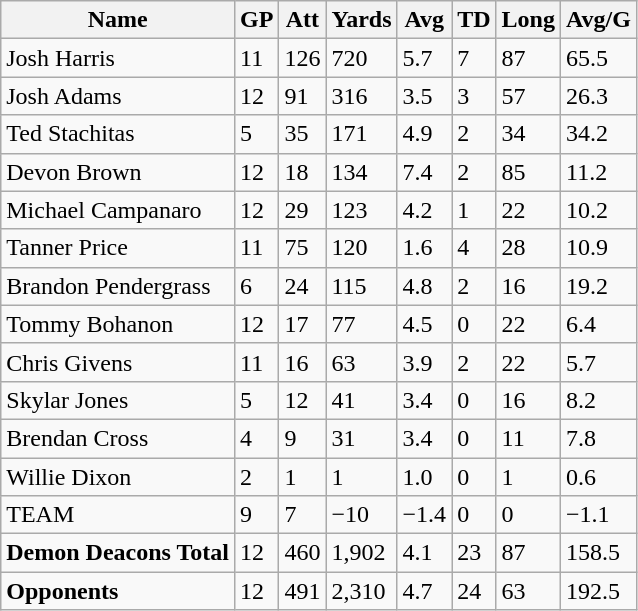<table class="wikitable" style="white-space:nowrap;">
<tr>
<th>Name</th>
<th>GP</th>
<th>Att</th>
<th>Yards</th>
<th>Avg</th>
<th>TD</th>
<th>Long</th>
<th>Avg/G</th>
</tr>
<tr>
<td>Josh Harris</td>
<td>11</td>
<td>126</td>
<td>720</td>
<td>5.7</td>
<td>7</td>
<td>87</td>
<td>65.5</td>
</tr>
<tr>
<td>Josh Adams</td>
<td>12</td>
<td>91</td>
<td>316</td>
<td>3.5</td>
<td>3</td>
<td>57</td>
<td>26.3</td>
</tr>
<tr>
<td>Ted Stachitas</td>
<td>5</td>
<td>35</td>
<td>171</td>
<td>4.9</td>
<td>2</td>
<td>34</td>
<td>34.2</td>
</tr>
<tr>
<td>Devon Brown</td>
<td>12</td>
<td>18</td>
<td>134</td>
<td>7.4</td>
<td>2</td>
<td>85</td>
<td>11.2</td>
</tr>
<tr>
<td>Michael Campanaro</td>
<td>12</td>
<td>29</td>
<td>123</td>
<td>4.2</td>
<td>1</td>
<td>22</td>
<td>10.2</td>
</tr>
<tr>
<td>Tanner Price</td>
<td>11</td>
<td>75</td>
<td>120</td>
<td>1.6</td>
<td>4</td>
<td>28</td>
<td>10.9</td>
</tr>
<tr>
<td>Brandon Pendergrass</td>
<td>6</td>
<td>24</td>
<td>115</td>
<td>4.8</td>
<td>2</td>
<td>16</td>
<td>19.2</td>
</tr>
<tr>
<td>Tommy Bohanon</td>
<td>12</td>
<td>17</td>
<td>77</td>
<td>4.5</td>
<td>0</td>
<td>22</td>
<td>6.4</td>
</tr>
<tr>
<td>Chris Givens</td>
<td>11</td>
<td>16</td>
<td>63</td>
<td>3.9</td>
<td>2</td>
<td>22</td>
<td>5.7</td>
</tr>
<tr>
<td>Skylar Jones</td>
<td>5</td>
<td>12</td>
<td>41</td>
<td>3.4</td>
<td>0</td>
<td>16</td>
<td>8.2</td>
</tr>
<tr>
<td>Brendan Cross</td>
<td>4</td>
<td>9</td>
<td>31</td>
<td>3.4</td>
<td>0</td>
<td>11</td>
<td>7.8</td>
</tr>
<tr>
<td>Willie Dixon</td>
<td>2</td>
<td>1</td>
<td>1</td>
<td>1.0</td>
<td>0</td>
<td>1</td>
<td>0.6</td>
</tr>
<tr>
<td>TEAM</td>
<td>9</td>
<td>7</td>
<td>−10</td>
<td>−1.4</td>
<td>0</td>
<td>0</td>
<td>−1.1</td>
</tr>
<tr>
<td><strong>Demon Deacons Total</strong></td>
<td>12</td>
<td>460</td>
<td>1,902</td>
<td>4.1</td>
<td>23</td>
<td>87</td>
<td>158.5</td>
</tr>
<tr>
<td><strong>Opponents</strong></td>
<td>12</td>
<td>491</td>
<td>2,310</td>
<td>4.7</td>
<td>24</td>
<td>63</td>
<td>192.5</td>
</tr>
</table>
